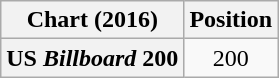<table class="wikitable plainrowheaders" style="text-align:center">
<tr>
<th scope="col">Chart (2016)</th>
<th scope="col">Position</th>
</tr>
<tr>
<th scope="row">US <em>Billboard</em> 200</th>
<td>200</td>
</tr>
</table>
